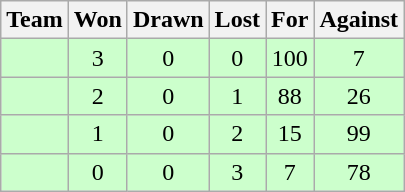<table class="wikitable" style="text-align: center;">
<tr>
<th>Team</th>
<th>Won</th>
<th>Drawn</th>
<th>Lost</th>
<th>For</th>
<th>Against</th>
</tr>
<tr bgcolor=ccffcc>
<td align=left></td>
<td>3</td>
<td>0</td>
<td>0</td>
<td>100</td>
<td>7</td>
</tr>
<tr bgcolor=ccffcc>
<td align=left></td>
<td>2</td>
<td>0</td>
<td>1</td>
<td>88</td>
<td>26</td>
</tr>
<tr bgcolor=ccffcc>
<td align=left></td>
<td>1</td>
<td>0</td>
<td>2</td>
<td>15</td>
<td>99</td>
</tr>
<tr bgcolor=ccffcc>
<td align=left></td>
<td>0</td>
<td>0</td>
<td>3</td>
<td>7</td>
<td>78</td>
</tr>
</table>
